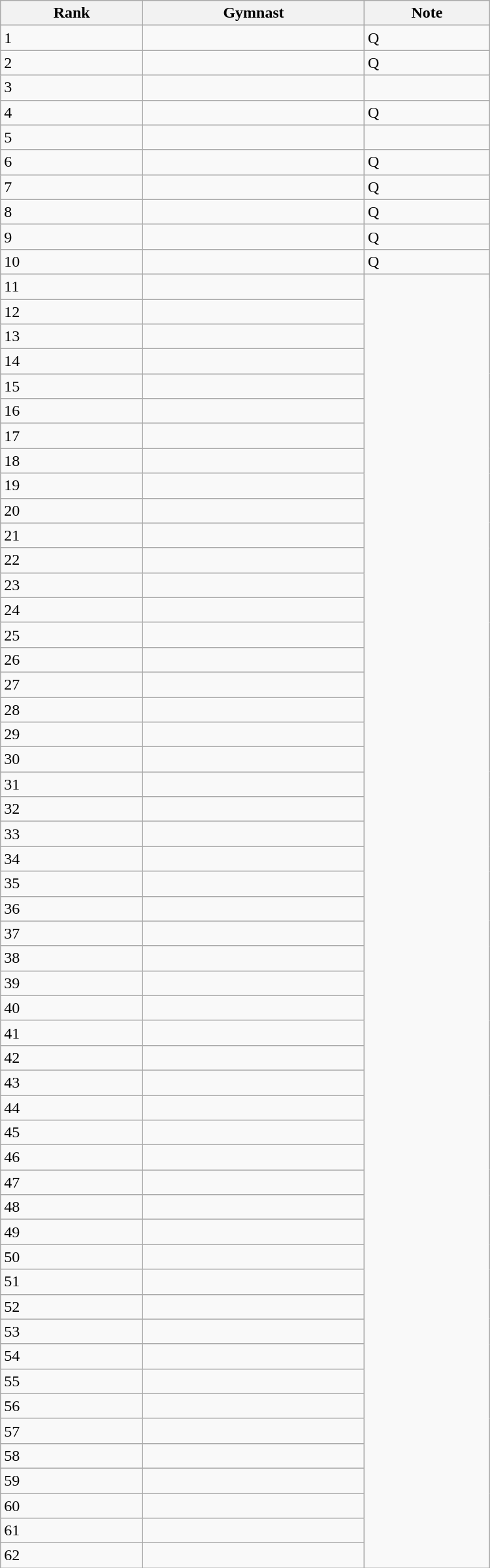<table class="wikitable" width=500>
<tr bgcolor="#efefef">
<th>Rank</th>
<th>Gymnast</th>
<th>Note</th>
</tr>
<tr>
<td>1</td>
<td></td>
<td>Q</td>
</tr>
<tr>
<td>2</td>
<td></td>
<td>Q</td>
</tr>
<tr>
<td>3</td>
<td></td>
</tr>
<tr>
<td>4</td>
<td></td>
<td>Q</td>
</tr>
<tr>
<td>5</td>
<td></td>
</tr>
<tr>
<td>6</td>
<td></td>
<td>Q</td>
</tr>
<tr>
<td>7</td>
<td></td>
<td>Q</td>
</tr>
<tr>
<td>8</td>
<td></td>
<td>Q</td>
</tr>
<tr>
<td>9</td>
<td></td>
<td>Q</td>
</tr>
<tr>
<td>10</td>
<td></td>
<td>Q</td>
</tr>
<tr>
<td>11</td>
<td></td>
</tr>
<tr>
<td>12</td>
<td></td>
</tr>
<tr>
<td>13</td>
<td></td>
</tr>
<tr>
<td>14</td>
<td></td>
</tr>
<tr>
<td>15</td>
<td></td>
</tr>
<tr>
<td>16</td>
<td></td>
</tr>
<tr>
<td>17</td>
<td></td>
</tr>
<tr>
<td>18</td>
<td></td>
</tr>
<tr>
<td>19</td>
<td></td>
</tr>
<tr>
<td>20</td>
<td></td>
</tr>
<tr>
<td>21</td>
<td></td>
</tr>
<tr>
<td>22</td>
<td></td>
</tr>
<tr>
<td>23</td>
<td></td>
</tr>
<tr>
<td>24</td>
<td></td>
</tr>
<tr>
<td>25</td>
<td></td>
</tr>
<tr>
<td>26</td>
<td></td>
</tr>
<tr>
<td>27</td>
<td></td>
</tr>
<tr>
<td>28</td>
<td></td>
</tr>
<tr>
<td>29</td>
<td></td>
</tr>
<tr>
<td>30</td>
<td></td>
</tr>
<tr>
<td>31</td>
<td></td>
</tr>
<tr>
<td>32</td>
<td></td>
</tr>
<tr>
<td>33</td>
<td></td>
</tr>
<tr>
<td>34</td>
<td></td>
</tr>
<tr>
<td>35</td>
<td></td>
</tr>
<tr>
<td>36</td>
<td></td>
</tr>
<tr>
<td>37</td>
<td></td>
</tr>
<tr>
<td>38</td>
<td></td>
</tr>
<tr>
<td>39</td>
<td></td>
</tr>
<tr>
<td>40</td>
<td></td>
</tr>
<tr>
<td>41</td>
<td></td>
</tr>
<tr>
<td>42</td>
<td></td>
</tr>
<tr>
<td>43</td>
<td></td>
</tr>
<tr>
<td>44</td>
<td></td>
</tr>
<tr>
<td>45</td>
<td></td>
</tr>
<tr>
<td>46</td>
<td></td>
</tr>
<tr>
<td>47</td>
<td></td>
</tr>
<tr>
<td>48</td>
<td></td>
</tr>
<tr>
<td>49</td>
<td></td>
</tr>
<tr>
<td>50</td>
<td></td>
</tr>
<tr>
<td>51</td>
<td></td>
</tr>
<tr>
<td>52</td>
<td></td>
</tr>
<tr>
<td>53</td>
<td></td>
</tr>
<tr>
<td>54</td>
<td></td>
</tr>
<tr>
<td>55</td>
<td></td>
</tr>
<tr>
<td>56</td>
<td></td>
</tr>
<tr>
<td>57</td>
<td></td>
</tr>
<tr>
<td>58</td>
<td></td>
</tr>
<tr>
<td>59</td>
<td></td>
</tr>
<tr>
<td>60</td>
<td></td>
</tr>
<tr>
<td>61</td>
<td></td>
</tr>
<tr>
<td>62</td>
<td></td>
</tr>
</table>
